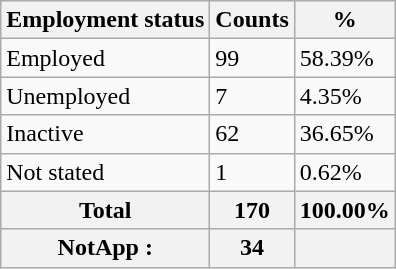<table class="wikitable sortable">
<tr>
<th>Employment status</th>
<th>Counts</th>
<th>%</th>
</tr>
<tr>
<td>Employed</td>
<td>99</td>
<td>58.39%</td>
</tr>
<tr>
<td>Unemployed</td>
<td>7</td>
<td>4.35%</td>
</tr>
<tr>
<td>Inactive</td>
<td>62</td>
<td>36.65%</td>
</tr>
<tr>
<td>Not stated</td>
<td>1</td>
<td>0.62%</td>
</tr>
<tr>
<th>Total</th>
<th>170</th>
<th>100.00%</th>
</tr>
<tr>
<th>NotApp :</th>
<th>34</th>
<th></th>
</tr>
</table>
